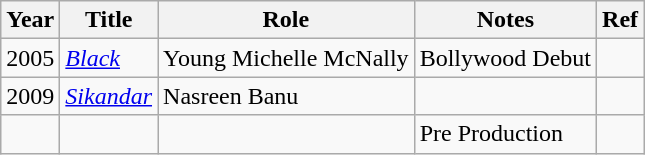<table class="wikitable sortable plainrowheaders">
<tr style="text-align:center;">
<th>Year</th>
<th>Title</th>
<th>Role</th>
<th>Notes</th>
<th>Ref</th>
</tr>
<tr>
<td>2005</td>
<td><em><a href='#'>Black</a></em></td>
<td>Young Michelle McNally</td>
<td>Bollywood Debut</td>
<td></td>
</tr>
<tr>
<td>2009</td>
<td><em><a href='#'>Sikandar</a></em></td>
<td>Nasreen Banu</td>
<td></td>
<td></td>
</tr>
<tr>
<td></td>
<td></td>
<td></td>
<td>Pre Production</td>
<td></td>
</tr>
</table>
